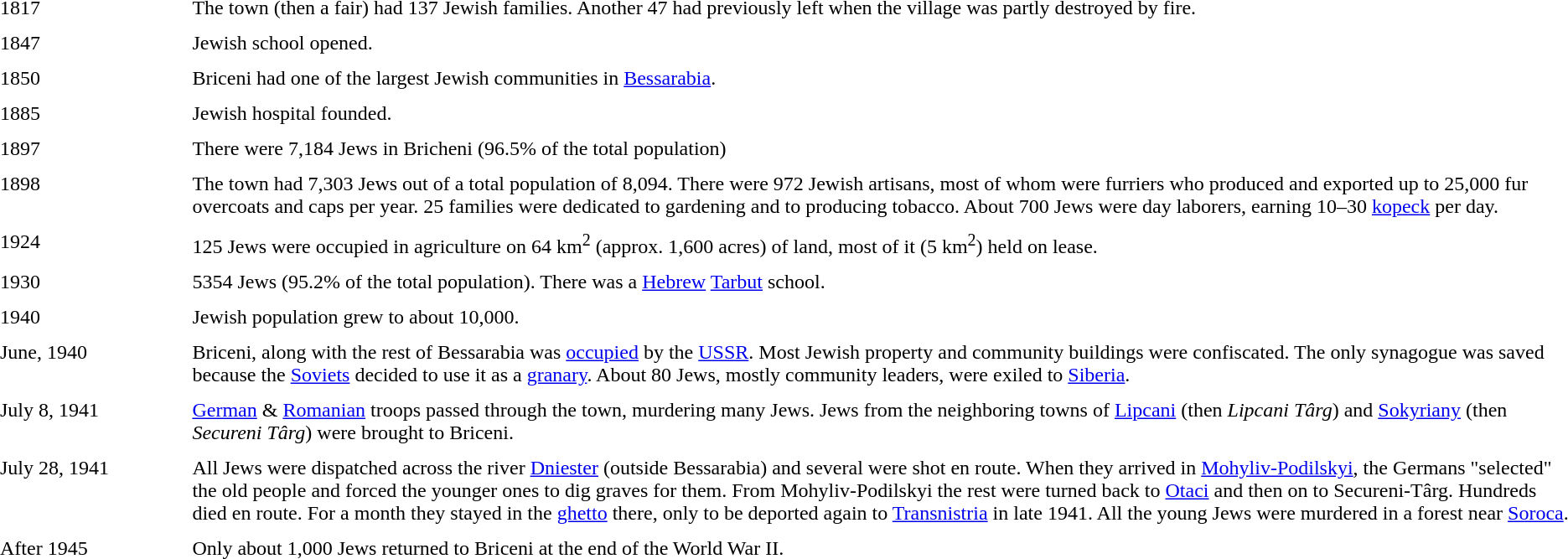<table border="0" cellpadding="4" cellspacing="2">
<tr>
<td colspan="2"></td>
</tr>
<tr>
<td valign="top" width="12%">1817</td>
<td>The town (then a fair) had 137 Jewish families. Another 47 had previously left when the village was partly destroyed by fire.</td>
</tr>
<tr>
<td valign="top">1847</td>
<td>Jewish school opened.</td>
</tr>
<tr>
<td valign="top">1850</td>
<td>Briceni had one of the largest Jewish communities in <a href='#'>Bessarabia</a>.</td>
</tr>
<tr>
<td valign="top">1885</td>
<td>Jewish hospital founded.</td>
</tr>
<tr>
<td valign="top">1897</td>
<td>There were 7,184 Jews in Bricheni (96.5% of the total population)</td>
</tr>
<tr>
<td valign="top">1898</td>
<td>The town had 7,303 Jews out of a total population of 8,094. There were 972 Jewish artisans, most of whom were furriers who produced and exported up to 25,000 fur overcoats and caps per year. 25 families were dedicated to gardening and to producing tobacco. About 700 Jews were day laborers, earning 10–30 <a href='#'>kopeck</a> per day.</td>
</tr>
<tr>
<td valign="top">1924</td>
<td>125 Jews were occupied in agriculture on 64 km<sup>2</sup> (approx. 1,600 acres) of land, most of it (5 km<sup>2</sup>) held on lease.</td>
</tr>
<tr>
<td valign="top">1930</td>
<td>5354 Jews (95.2% of the total population). There was a <a href='#'>Hebrew</a> <a href='#'>Tarbut</a> school.</td>
</tr>
<tr>
<td valign="top">1940</td>
<td>Jewish population grew to about 10,000.</td>
</tr>
<tr>
<td valign="top">June, 1940</td>
<td>Briceni, along with the rest of Bessarabia was <a href='#'>occupied</a> by the <a href='#'>USSR</a>. Most Jewish property and community buildings were confiscated. The only synagogue was saved because the <a href='#'>Soviets</a> decided to use it as a <a href='#'>granary</a>. About 80 Jews, mostly community leaders, were exiled to <a href='#'>Siberia</a>.</td>
</tr>
<tr>
<td valign="top">July 8, 1941</td>
<td><a href='#'>German</a> & <a href='#'>Romanian</a> troops passed through the town, murdering many Jews. Jews from the neighboring towns of <a href='#'>Lipcani</a> (then <em>Lipcani Târg</em>) and <a href='#'>Sokyriany</a> (then <em>Secureni Târg</em>) were brought to Briceni.</td>
</tr>
<tr>
<td valign="top">July 28, 1941</td>
<td>All Jews were dispatched across the river <a href='#'>Dniester</a> (outside Bessarabia) and several were shot en route. When they arrived in <a href='#'>Mohyliv-Podilskyi</a>, the Germans "selected" the old people and forced the younger ones to dig graves for them. From Mohyliv-Podilskyi the rest were turned back to <a href='#'>Otaci</a> and then on to Secureni-Târg. Hundreds died en route. For a month they stayed in the <a href='#'>ghetto</a> there, only to be deported again to <a href='#'>Transnistria</a> in late 1941. All the young Jews were murdered in a forest near <a href='#'>Soroca</a>.</td>
</tr>
<tr>
<td valign="top">After 1945</td>
<td>Only about 1,000 Jews returned to Briceni at the end of the World War II.</td>
</tr>
</table>
